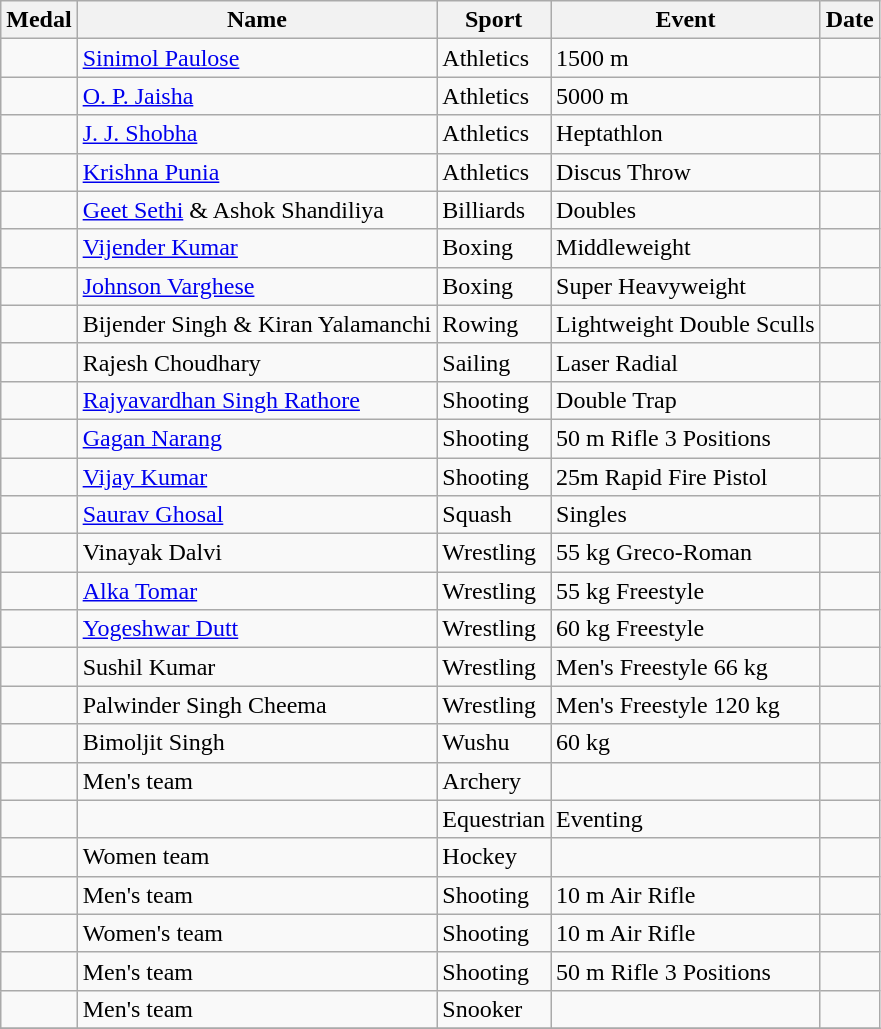<table class="wikitable sortable">
<tr>
<th>Medal</th>
<th>Name</th>
<th>Sport</th>
<th>Event</th>
<th>Date</th>
</tr>
<tr>
<td></td>
<td><a href='#'>Sinimol Paulose</a></td>
<td>Athletics</td>
<td>1500 m</td>
<td></td>
</tr>
<tr>
<td></td>
<td><a href='#'>O. P. Jaisha</a></td>
<td>Athletics</td>
<td>5000 m</td>
<td></td>
</tr>
<tr>
<td></td>
<td><a href='#'>J. J. Shobha</a></td>
<td>Athletics</td>
<td>Heptathlon</td>
<td></td>
</tr>
<tr>
<td></td>
<td><a href='#'>Krishna Punia</a></td>
<td>Athletics</td>
<td>Discus Throw</td>
<td></td>
</tr>
<tr>
<td></td>
<td><a href='#'>Geet Sethi</a> & Ashok Shandiliya</td>
<td>Billiards</td>
<td>Doubles</td>
<td></td>
</tr>
<tr>
<td></td>
<td><a href='#'>Vijender Kumar</a></td>
<td>Boxing</td>
<td>Middleweight</td>
<td></td>
</tr>
<tr>
<td></td>
<td><a href='#'>Johnson Varghese</a></td>
<td>Boxing</td>
<td>Super Heavyweight</td>
<td></td>
</tr>
<tr>
<td></td>
<td>Bijender Singh & Kiran Yalamanchi</td>
<td>Rowing</td>
<td>Lightweight Double Sculls</td>
<td></td>
</tr>
<tr>
<td></td>
<td>Rajesh Choudhary</td>
<td>Sailing</td>
<td>Laser Radial</td>
<td></td>
</tr>
<tr>
<td></td>
<td><a href='#'>Rajyavardhan Singh Rathore</a></td>
<td>Shooting</td>
<td>Double Trap</td>
<td></td>
</tr>
<tr>
<td></td>
<td><a href='#'>Gagan Narang</a></td>
<td>Shooting</td>
<td>50 m Rifle 3 Positions</td>
<td></td>
</tr>
<tr>
<td></td>
<td><a href='#'>Vijay Kumar</a></td>
<td>Shooting</td>
<td>25m Rapid Fire Pistol</td>
<td></td>
</tr>
<tr>
<td></td>
<td><a href='#'>Saurav Ghosal</a></td>
<td>Squash</td>
<td>Singles</td>
<td></td>
</tr>
<tr>
<td></td>
<td>Vinayak Dalvi</td>
<td>Wrestling</td>
<td>55 kg Greco-Roman</td>
<td></td>
</tr>
<tr>
<td></td>
<td><a href='#'>Alka Tomar</a></td>
<td>Wrestling</td>
<td>55 kg Freestyle</td>
<td></td>
</tr>
<tr>
<td></td>
<td><a href='#'>Yogeshwar Dutt</a></td>
<td>Wrestling</td>
<td>60 kg Freestyle</td>
<td></td>
</tr>
<tr>
<td></td>
<td>Sushil Kumar</td>
<td>Wrestling</td>
<td>Men's Freestyle 66 kg</td>
<td></td>
</tr>
<tr>
<td></td>
<td>Palwinder Singh Cheema</td>
<td>Wrestling</td>
<td>Men's Freestyle 120 kg</td>
<td></td>
</tr>
<tr>
<td></td>
<td>Bimoljit Singh</td>
<td>Wushu</td>
<td>60 kg</td>
<td></td>
</tr>
<tr>
<td></td>
<td>Men's team</td>
<td>Archery</td>
<td></td>
<td></td>
</tr>
<tr>
<td></td>
<td></td>
<td>Equestrian</td>
<td>Eventing</td>
<td></td>
</tr>
<tr>
<td></td>
<td>Women team</td>
<td>Hockey</td>
<td></td>
<td></td>
</tr>
<tr>
<td></td>
<td>Men's team</td>
<td>Shooting</td>
<td>10 m Air Rifle</td>
<td></td>
</tr>
<tr>
<td></td>
<td>Women's team</td>
<td>Shooting</td>
<td>10 m Air Rifle</td>
<td></td>
</tr>
<tr>
<td></td>
<td>Men's team</td>
<td>Shooting</td>
<td>50 m Rifle 3 Positions</td>
<td></td>
</tr>
<tr>
<td></td>
<td>Men's team</td>
<td>Snooker</td>
<td></td>
<td></td>
</tr>
<tr>
</tr>
</table>
